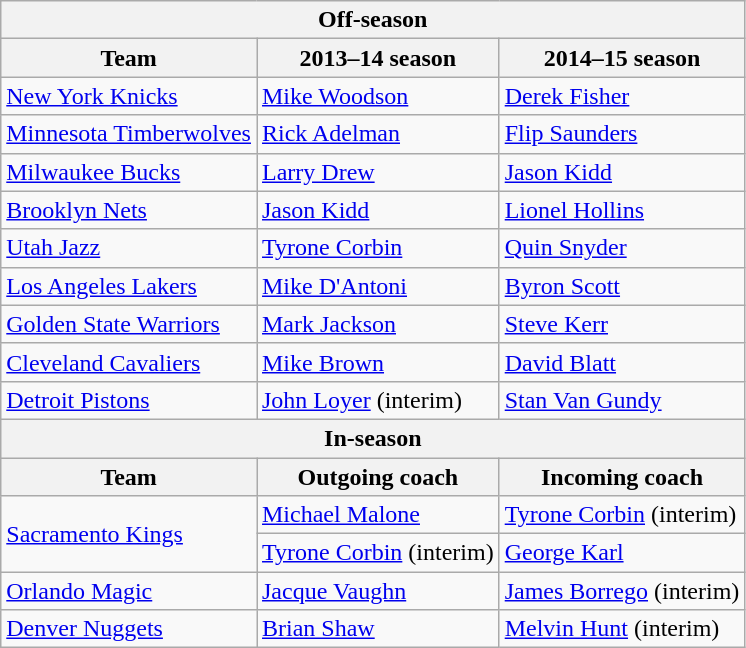<table class="wikitable">
<tr>
<th colspan="3">Off-season</th>
</tr>
<tr>
<th>Team</th>
<th>2013–14 season</th>
<th>2014–15 season</th>
</tr>
<tr>
<td><a href='#'>New York Knicks</a></td>
<td><a href='#'>Mike Woodson</a></td>
<td><a href='#'>Derek Fisher</a></td>
</tr>
<tr>
<td><a href='#'>Minnesota Timberwolves</a></td>
<td><a href='#'>Rick Adelman</a></td>
<td><a href='#'>Flip Saunders</a></td>
</tr>
<tr>
<td><a href='#'>Milwaukee Bucks</a></td>
<td><a href='#'>Larry Drew</a></td>
<td><a href='#'>Jason Kidd</a></td>
</tr>
<tr>
<td><a href='#'>Brooklyn Nets</a></td>
<td><a href='#'>Jason Kidd</a></td>
<td><a href='#'>Lionel Hollins</a></td>
</tr>
<tr>
<td><a href='#'>Utah Jazz</a></td>
<td><a href='#'>Tyrone Corbin</a></td>
<td><a href='#'>Quin Snyder</a></td>
</tr>
<tr>
<td><a href='#'>Los Angeles Lakers</a></td>
<td><a href='#'>Mike D'Antoni</a></td>
<td><a href='#'>Byron Scott</a></td>
</tr>
<tr>
<td><a href='#'>Golden State Warriors</a></td>
<td><a href='#'>Mark Jackson</a></td>
<td><a href='#'>Steve Kerr</a></td>
</tr>
<tr>
<td><a href='#'>Cleveland Cavaliers</a></td>
<td><a href='#'>Mike Brown</a></td>
<td><a href='#'>David Blatt</a></td>
</tr>
<tr>
<td><a href='#'>Detroit Pistons</a></td>
<td><a href='#'>John Loyer</a> (interim)</td>
<td><a href='#'>Stan Van Gundy</a></td>
</tr>
<tr>
<th colspan="3">In-season</th>
</tr>
<tr>
<th>Team</th>
<th>Outgoing coach</th>
<th>Incoming coach</th>
</tr>
<tr>
<td rowspan=2><a href='#'>Sacramento Kings</a></td>
<td><a href='#'>Michael Malone</a></td>
<td><a href='#'>Tyrone Corbin</a> (interim)</td>
</tr>
<tr>
<td><a href='#'>Tyrone Corbin</a> (interim)</td>
<td><a href='#'>George Karl</a></td>
</tr>
<tr>
<td><a href='#'>Orlando Magic</a></td>
<td><a href='#'>Jacque Vaughn</a></td>
<td><a href='#'>James Borrego</a> (interim)</td>
</tr>
<tr>
<td><a href='#'>Denver Nuggets</a></td>
<td><a href='#'>Brian Shaw</a></td>
<td><a href='#'>Melvin Hunt</a> (interim)</td>
</tr>
</table>
